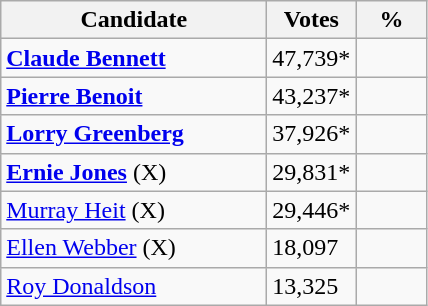<table class="wikitable">
<tr>
<th style="width: 170px">Candidate</th>
<th style="width: 50px">Votes</th>
<th style="width: 40px">%</th>
</tr>
<tr>
<td><strong><a href='#'>Claude Bennett</a></strong></td>
<td>47,739*</td>
<td></td>
</tr>
<tr>
<td><strong><a href='#'>Pierre Benoit</a></strong></td>
<td>43,237*</td>
<td></td>
</tr>
<tr>
<td><strong><a href='#'>Lorry Greenberg</a></strong></td>
<td>37,926*</td>
<td></td>
</tr>
<tr>
<td><strong><a href='#'>Ernie Jones</a></strong> (X)</td>
<td>29,831*</td>
<td></td>
</tr>
<tr>
<td><a href='#'>Murray Heit</a> (X)</td>
<td>29,446*</td>
<td></td>
</tr>
<tr>
<td><a href='#'>Ellen Webber</a> (X)</td>
<td>18,097</td>
<td></td>
</tr>
<tr>
<td><a href='#'>Roy Donaldson</a></td>
<td>13,325</td>
<td></td>
</tr>
</table>
